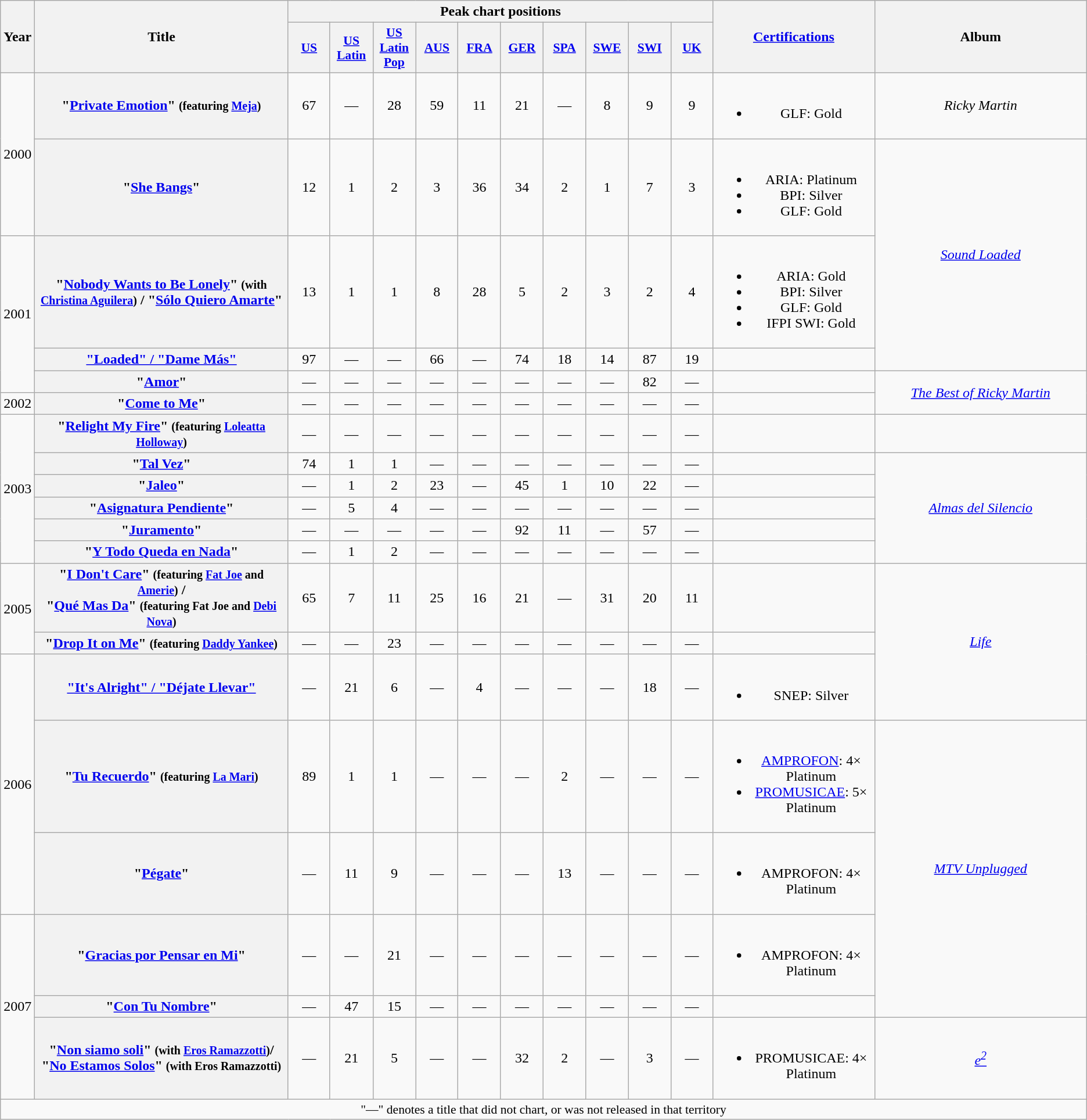<table class="wikitable plainrowheaders" style="text-align:center">
<tr>
<th scope="col" rowspan="2" width="30">Year</th>
<th scope="col" rowspan="2" width="300">Title</th>
<th scope="col" colspan="10">Peak chart positions</th>
<th scope="col" rowspan="2" width="181"><a href='#'>Certifications</a></th>
<th scope="col" rowspan="2" width="250">Album</th>
</tr>
<tr>
<th scope="col" style="width:3em;font-size:90%;" !width="25"><a href='#'>US</a><br></th>
<th scope="col" style="width:3em;font-size:90%;" !width="25"><a href='#'>US Latin</a><br></th>
<th scope="col" style="width:3em;font-size:90%;" !width="25"><a href='#'>US Latin Pop</a><br></th>
<th scope="col" style="width:3em;font-size:90%;" !width="25"><a href='#'>AUS</a><br></th>
<th scope="col" style="width:3em;font-size:90%;" !width="25"><a href='#'>FRA</a><br></th>
<th scope="col" style="width:3em;font-size:90%;" !width="25"><a href='#'>GER</a><br></th>
<th scope="col" style="width:3em;font-size:90%;" !width="25"><a href='#'>SPA</a><br></th>
<th scope="col" style="width:3em;font-size:90%;" !width="25"><a href='#'>SWE</a><br></th>
<th scope="col" style="width:3em;font-size:90%;" !width="25"><a href='#'>SWI</a><br></th>
<th scope="col" style="width:3em;font-size:90%;" !width="25"><a href='#'>UK</a><br></th>
</tr>
<tr>
<td style="text-align:center;" rowspan="2">2000</td>
<th scope="row">"<a href='#'>Private Emotion</a>" <small>(featuring <a href='#'>Meja</a>)</small></th>
<td>67</td>
<td>—</td>
<td>28</td>
<td>59</td>
<td>11</td>
<td>21</td>
<td>—</td>
<td>8</td>
<td>9</td>
<td>9</td>
<td><br><ul><li>GLF: Gold</li></ul></td>
<td><em>Ricky Martin</em></td>
</tr>
<tr>
<th scope="row">"<a href='#'>She Bangs</a>"</th>
<td>12</td>
<td>1</td>
<td>2</td>
<td>3</td>
<td>36</td>
<td>34</td>
<td>2</td>
<td>1</td>
<td>7</td>
<td>3</td>
<td><br><ul><li>ARIA: Platinum</li><li>BPI: Silver</li><li>GLF: Gold</li></ul></td>
<td rowspan="3"><em><a href='#'>Sound Loaded</a></em></td>
</tr>
<tr>
<td rowspan="3" style="text-align:center;">2001</td>
<th scope="row">"<a href='#'>Nobody Wants to Be Lonely</a>" <small>(with <a href='#'>Christina Aguilera</a>)</small> / "<a href='#'>Sólo Quiero Amarte</a>"</th>
<td>13</td>
<td>1</td>
<td>1</td>
<td>8</td>
<td>28</td>
<td>5</td>
<td>2</td>
<td>3</td>
<td>2</td>
<td>4</td>
<td><br><ul><li>ARIA: Gold</li><li>BPI: Silver</li><li>GLF: Gold</li><li>IFPI SWI: Gold</li></ul></td>
</tr>
<tr>
<th scope="row"><a href='#'>"Loaded" / "Dame Más"</a></th>
<td>97</td>
<td>—</td>
<td>—</td>
<td>66</td>
<td>—</td>
<td>74</td>
<td>18</td>
<td>14</td>
<td>87</td>
<td>19</td>
<td></td>
</tr>
<tr>
<th scope="row">"<a href='#'>Amor</a>"</th>
<td>—</td>
<td>—</td>
<td>—</td>
<td>—</td>
<td>—</td>
<td>—</td>
<td>—</td>
<td>—</td>
<td>82</td>
<td>—</td>
<td></td>
<td rowspan="2"><em><a href='#'>The Best of Ricky Martin</a></em></td>
</tr>
<tr>
<td style="text-align:center;">2002</td>
<th scope="row">"<a href='#'>Come to Me</a>"</th>
<td>—</td>
<td>—</td>
<td>—</td>
<td>—</td>
<td>—</td>
<td>—</td>
<td>—</td>
<td>—</td>
<td>—</td>
<td>—</td>
<td></td>
</tr>
<tr>
<td style="text-align:center;" rowspan="6">2003</td>
<th scope="row">"<a href='#'>Relight My Fire</a>" <small>(featuring <a href='#'>Loleatta Holloway</a>)</small></th>
<td>—</td>
<td>—</td>
<td>—</td>
<td>—</td>
<td>—</td>
<td>—</td>
<td>—</td>
<td>—</td>
<td>—</td>
<td>—</td>
<td></td>
<td></td>
</tr>
<tr>
<th scope="row">"<a href='#'>Tal Vez</a>"</th>
<td>74</td>
<td>1</td>
<td>1</td>
<td>—</td>
<td>—</td>
<td>—</td>
<td>—</td>
<td>—</td>
<td>—</td>
<td>—</td>
<td></td>
<td rowspan="5"><em><a href='#'>Almas del Silencio</a></em></td>
</tr>
<tr>
<th scope="row">"<a href='#'>Jaleo</a>"</th>
<td>—</td>
<td>1</td>
<td>2</td>
<td>23</td>
<td>—</td>
<td>45</td>
<td>1</td>
<td>10</td>
<td>22</td>
<td>—</td>
<td></td>
</tr>
<tr>
<th scope="row">"<a href='#'>Asignatura Pendiente</a>"</th>
<td>—</td>
<td>5</td>
<td>4</td>
<td>—</td>
<td>—</td>
<td>—</td>
<td>—</td>
<td>—</td>
<td>—</td>
<td>—</td>
<td></td>
</tr>
<tr>
<th scope="row">"<a href='#'>Juramento</a>"</th>
<td>—</td>
<td>—</td>
<td>—</td>
<td>—</td>
<td>—</td>
<td>92</td>
<td>11</td>
<td>—</td>
<td>57</td>
<td>—</td>
<td></td>
</tr>
<tr>
<th scope="row">"<a href='#'>Y Todo Queda en Nada</a>"</th>
<td>—</td>
<td>1</td>
<td>2</td>
<td>—</td>
<td>—</td>
<td>—</td>
<td>—</td>
<td>—</td>
<td>—</td>
<td>—</td>
<td></td>
</tr>
<tr>
<td style="text-align:center;" rowspan="2">2005</td>
<th scope="row">"<a href='#'>I Don't Care</a>" <small>(featuring <a href='#'>Fat Joe</a> and <a href='#'>Amerie</a>)</small> /<br>"<a href='#'>Qué Mas Da</a>" <small>(featuring Fat Joe and <a href='#'>Debi Nova</a>)</small></th>
<td>65</td>
<td>7</td>
<td>11</td>
<td>25</td>
<td>16</td>
<td>21</td>
<td>—</td>
<td>31</td>
<td>20</td>
<td>11</td>
<td></td>
<td rowspan="3"><em><a href='#'>Life</a></em></td>
</tr>
<tr>
<th scope="row">"<a href='#'>Drop It on Me</a>" <small>(featuring <a href='#'>Daddy Yankee</a>)</small></th>
<td>—</td>
<td>—</td>
<td>23</td>
<td>—</td>
<td>—</td>
<td>—</td>
<td>—</td>
<td>—</td>
<td>—</td>
<td>—</td>
<td></td>
</tr>
<tr>
<td style="text-align:center;" rowspan="3">2006</td>
<th scope="row"><a href='#'>"It's Alright" / "Déjate Llevar"</a></th>
<td>—</td>
<td>21</td>
<td>6</td>
<td>—</td>
<td>4</td>
<td>—</td>
<td>—</td>
<td>—</td>
<td>18</td>
<td>—</td>
<td><br><ul><li>SNEP: Silver</li></ul></td>
</tr>
<tr>
<th scope="row">"<a href='#'>Tu Recuerdo</a>" <small>(featuring <a href='#'>La Mari</a>)</small></th>
<td>89</td>
<td>1</td>
<td>1</td>
<td>—</td>
<td>—</td>
<td>—</td>
<td>2</td>
<td>—</td>
<td>—</td>
<td>—</td>
<td><br><ul><li><a href='#'>AMPROFON</a>: 4× Platinum</li><li><a href='#'>PROMUSICAE</a>: 5× Platinum</li></ul></td>
<td rowspan="4"><em><a href='#'>MTV Unplugged</a></em></td>
</tr>
<tr>
<th scope="row">"<a href='#'>Pégate</a>"</th>
<td>—</td>
<td>11</td>
<td>9</td>
<td>—</td>
<td>—</td>
<td>—</td>
<td>13</td>
<td>—</td>
<td>—</td>
<td>—</td>
<td><br><ul><li>AMPROFON: 4× Platinum</li></ul></td>
</tr>
<tr>
<td rowspan="3" style="text-align:center;">2007</td>
<th scope="row">"<a href='#'>Gracias por Pensar en Mi</a>"</th>
<td>—</td>
<td>—</td>
<td>21</td>
<td>—</td>
<td>—</td>
<td>—</td>
<td>—</td>
<td>—</td>
<td>—</td>
<td>—</td>
<td><br><ul><li>AMPROFON: 4× Platinum</li></ul></td>
</tr>
<tr>
<th scope="row">"<a href='#'>Con Tu Nombre</a>"</th>
<td>—</td>
<td>47</td>
<td>15</td>
<td>—</td>
<td>—</td>
<td>—</td>
<td>—</td>
<td>—</td>
<td>—</td>
<td>—</td>
<td></td>
</tr>
<tr>
<th scope="row">"<a href='#'>Non siamo soli</a>" <small>(with <a href='#'>Eros Ramazzotti</a>)</small>/<br> "<a href='#'>No Estamos Solos</a>" <small>(with Eros Ramazzotti)</small></th>
<td>—</td>
<td>21</td>
<td>5</td>
<td>—</td>
<td>—</td>
<td>32</td>
<td>2</td>
<td>—</td>
<td>3</td>
<td>—</td>
<td><br><ul><li>PROMUSICAE: 4× Platinum</li></ul></td>
<td><em><a href='#'>e<sup>2</sup></a></em></td>
</tr>
<tr>
<td colspan="15" style="font-size:90%">"—" denotes a title that did not chart, or was not released in that territory</td>
</tr>
</table>
